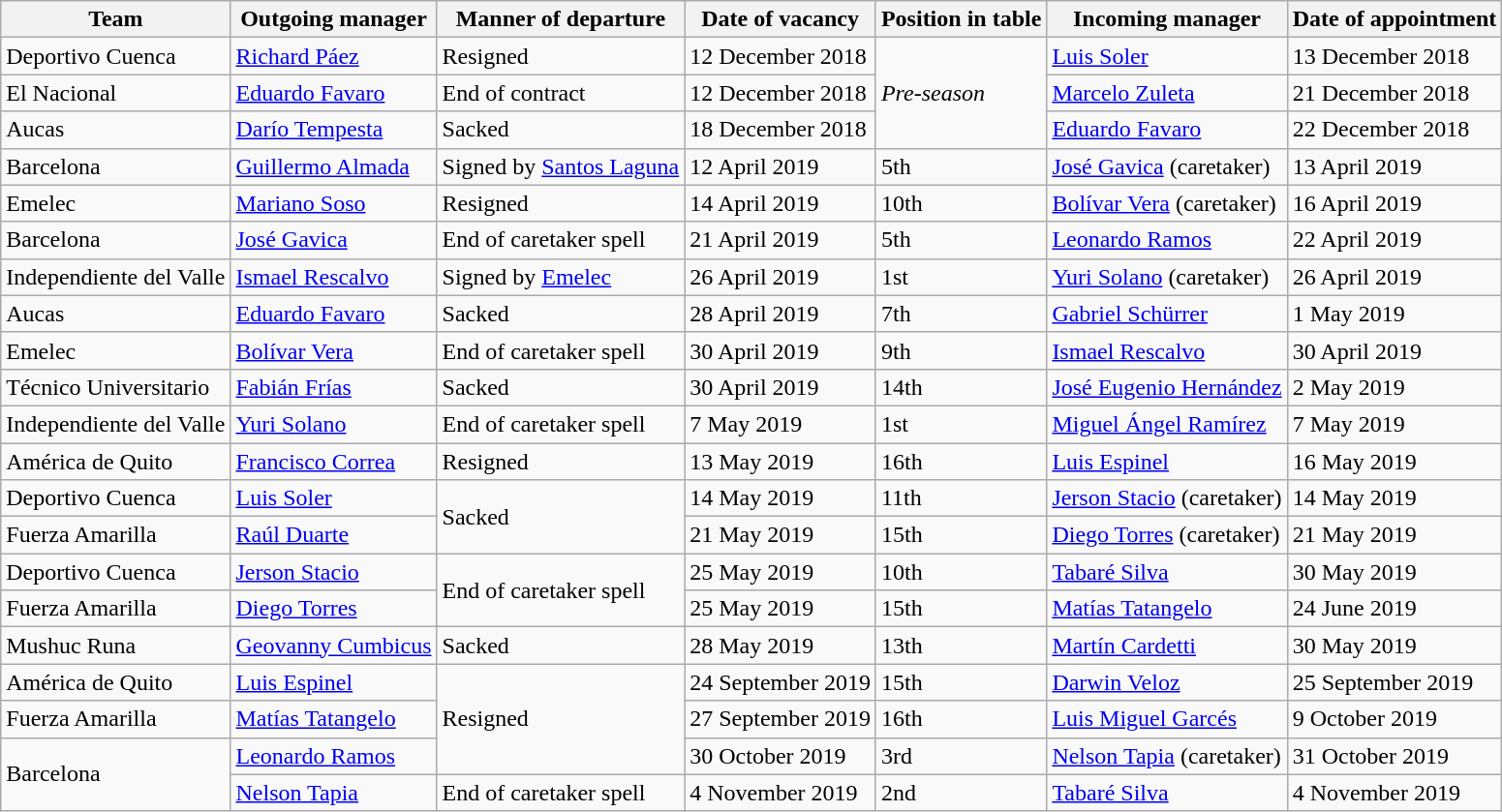<table class="wikitable sortable">
<tr>
<th>Team</th>
<th>Outgoing manager</th>
<th>Manner of departure</th>
<th>Date of vacancy</th>
<th>Position in table</th>
<th>Incoming manager</th>
<th>Date of appointment</th>
</tr>
<tr>
<td>Deportivo Cuenca</td>
<td> <a href='#'>Richard Páez</a></td>
<td>Resigned</td>
<td>12 December 2018</td>
<td rowspan=3><em>Pre-season</em></td>
<td> <a href='#'>Luis Soler</a></td>
<td>13 December 2018</td>
</tr>
<tr>
<td>El Nacional</td>
<td> <a href='#'>Eduardo Favaro</a></td>
<td>End of contract</td>
<td>12 December 2018</td>
<td> <a href='#'>Marcelo Zuleta</a></td>
<td>21 December 2018</td>
</tr>
<tr>
<td>Aucas</td>
<td> <a href='#'>Darío Tempesta</a></td>
<td>Sacked</td>
<td>18 December 2018</td>
<td> <a href='#'>Eduardo Favaro</a></td>
<td>22 December 2018</td>
</tr>
<tr>
<td>Barcelona</td>
<td> <a href='#'>Guillermo Almada</a></td>
<td>Signed by <a href='#'>Santos Laguna</a></td>
<td>12 April 2019</td>
<td>5th</td>
<td> <a href='#'>José Gavica</a> (caretaker)</td>
<td>13 April 2019</td>
</tr>
<tr>
<td>Emelec</td>
<td> <a href='#'>Mariano Soso</a></td>
<td>Resigned</td>
<td>14 April 2019</td>
<td>10th</td>
<td> <a href='#'>Bolívar Vera</a> (caretaker)</td>
<td>16 April 2019</td>
</tr>
<tr>
<td>Barcelona</td>
<td> <a href='#'>José Gavica</a></td>
<td>End of caretaker spell</td>
<td>21 April 2019</td>
<td>5th</td>
<td> <a href='#'>Leonardo Ramos</a></td>
<td>22 April 2019</td>
</tr>
<tr>
<td>Independiente del Valle</td>
<td> <a href='#'>Ismael Rescalvo</a></td>
<td>Signed by <a href='#'>Emelec</a></td>
<td>26 April 2019</td>
<td>1st</td>
<td> <a href='#'>Yuri Solano</a> (caretaker)</td>
<td>26 April 2019</td>
</tr>
<tr>
<td>Aucas</td>
<td> <a href='#'>Eduardo Favaro</a></td>
<td>Sacked</td>
<td>28 April 2019</td>
<td>7th</td>
<td> <a href='#'>Gabriel Schürrer</a></td>
<td>1 May 2019</td>
</tr>
<tr>
<td>Emelec</td>
<td> <a href='#'>Bolívar Vera</a></td>
<td>End of caretaker spell</td>
<td>30 April 2019</td>
<td>9th</td>
<td> <a href='#'>Ismael Rescalvo</a></td>
<td>30 April 2019</td>
</tr>
<tr>
<td>Técnico Universitario</td>
<td> <a href='#'>Fabián Frías</a></td>
<td>Sacked</td>
<td>30 April 2019</td>
<td>14th</td>
<td> <a href='#'>José Eugenio Hernández</a></td>
<td>2 May 2019</td>
</tr>
<tr>
<td>Independiente del Valle</td>
<td> <a href='#'>Yuri Solano</a></td>
<td>End of caretaker spell</td>
<td>7 May 2019</td>
<td>1st</td>
<td> <a href='#'>Miguel Ángel Ramírez</a></td>
<td>7 May 2019</td>
</tr>
<tr>
<td>América de Quito</td>
<td> <a href='#'>Francisco Correa</a></td>
<td>Resigned</td>
<td>13 May 2019</td>
<td>16th</td>
<td> <a href='#'>Luis Espinel</a></td>
<td>16 May 2019</td>
</tr>
<tr>
<td>Deportivo Cuenca</td>
<td> <a href='#'>Luis Soler</a></td>
<td rowspan=2>Sacked</td>
<td>14 May 2019</td>
<td>11th</td>
<td> <a href='#'>Jerson Stacio</a> (caretaker)</td>
<td>14 May 2019</td>
</tr>
<tr>
<td>Fuerza Amarilla</td>
<td> <a href='#'>Raúl Duarte</a></td>
<td>21 May 2019</td>
<td>15th</td>
<td> <a href='#'>Diego Torres</a> (caretaker)</td>
<td>21 May 2019</td>
</tr>
<tr>
<td>Deportivo Cuenca</td>
<td> <a href='#'>Jerson Stacio</a></td>
<td rowspan=2>End of caretaker spell</td>
<td>25 May 2019</td>
<td>10th</td>
<td> <a href='#'>Tabaré Silva</a></td>
<td>30 May 2019</td>
</tr>
<tr>
<td>Fuerza Amarilla</td>
<td> <a href='#'>Diego Torres</a></td>
<td>25 May 2019</td>
<td>15th</td>
<td> <a href='#'>Matías Tatangelo</a></td>
<td>24 June 2019</td>
</tr>
<tr>
<td>Mushuc Runa</td>
<td> <a href='#'>Geovanny Cumbicus</a></td>
<td>Sacked</td>
<td>28 May 2019</td>
<td>13th</td>
<td> <a href='#'>Martín Cardetti</a></td>
<td>30 May 2019</td>
</tr>
<tr>
<td>América de Quito</td>
<td> <a href='#'>Luis Espinel</a></td>
<td rowspan=3>Resigned</td>
<td>24 September 2019</td>
<td>15th</td>
<td> <a href='#'>Darwin Veloz</a></td>
<td>25 September 2019</td>
</tr>
<tr>
<td>Fuerza Amarilla</td>
<td> <a href='#'>Matías Tatangelo</a></td>
<td>27 September 2019</td>
<td>16th</td>
<td> <a href='#'>Luis Miguel Garcés</a></td>
<td>9 October 2019</td>
</tr>
<tr>
<td rowspan=2>Barcelona</td>
<td> <a href='#'>Leonardo Ramos</a></td>
<td>30 October 2019</td>
<td>3rd</td>
<td> <a href='#'>Nelson Tapia</a> (caretaker)</td>
<td>31 October 2019</td>
</tr>
<tr>
<td> <a href='#'>Nelson Tapia</a></td>
<td>End of caretaker spell</td>
<td>4 November 2019</td>
<td>2nd</td>
<td> <a href='#'>Tabaré Silva</a></td>
<td>4 November 2019</td>
</tr>
</table>
